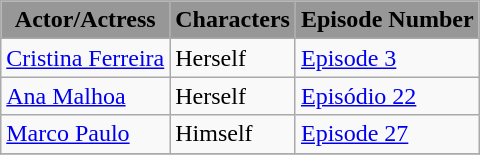<table class="wikitable">
<tr>
<th style="background:#979797;">Actor/Actress</th>
<th style="background:#979797;">Characters</th>
<th style="background:#979797;">Episode Number</th>
</tr>
<tr>
<td><a href='#'>Cristina Ferreira</a></td>
<td>Herself</td>
<td><a href='#'>Episode 3</a></td>
</tr>
<tr>
<td><a href='#'>Ana Malhoa</a></td>
<td>Herself</td>
<td><a href='#'>Episódio 22</a></td>
</tr>
<tr>
<td><a href='#'>Marco Paulo</a></td>
<td>Himself</td>
<td><a href='#'>Episode 27</a></td>
</tr>
<tr>
</tr>
</table>
